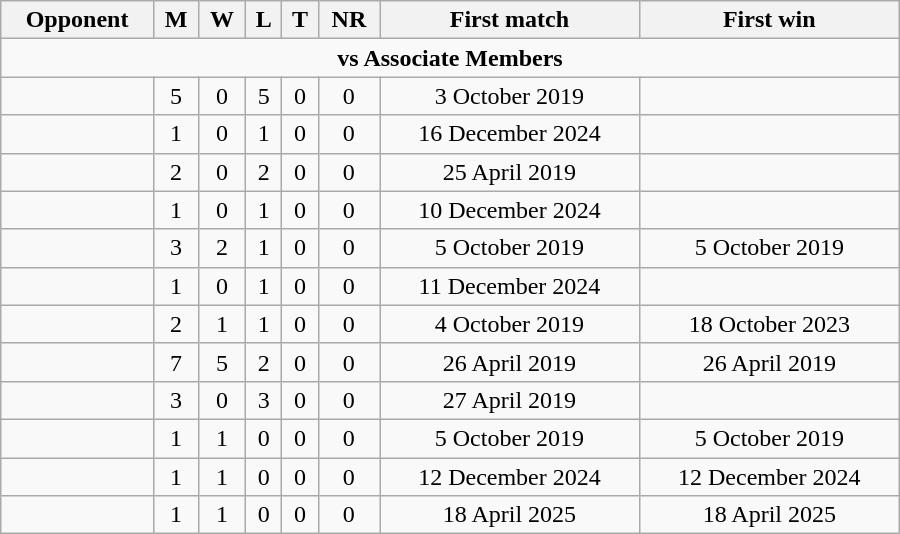<table class="wikitable" style="text-align: center; width: 600px;">
<tr>
<th>Opponent</th>
<th>M</th>
<th>W</th>
<th>L</th>
<th>T</th>
<th>NR</th>
<th>First match</th>
<th>First win</th>
</tr>
<tr>
<td colspan="8" style="text-align:center;"><strong>vs Associate Members</strong></td>
</tr>
<tr>
<td align=left></td>
<td>5</td>
<td>0</td>
<td>5</td>
<td>0</td>
<td>0</td>
<td>3 October 2019</td>
<td></td>
</tr>
<tr>
<td align=left></td>
<td>1</td>
<td>0</td>
<td>1</td>
<td>0</td>
<td>0</td>
<td>16 December 2024</td>
<td></td>
</tr>
<tr>
<td align=left></td>
<td>2</td>
<td>0</td>
<td>2</td>
<td>0</td>
<td>0</td>
<td>25 April 2019</td>
<td></td>
</tr>
<tr>
<td align=left></td>
<td>1</td>
<td>0</td>
<td>1</td>
<td>0</td>
<td>0</td>
<td>10 December 2024</td>
<td></td>
</tr>
<tr>
<td align=left></td>
<td>3</td>
<td>2</td>
<td>1</td>
<td>0</td>
<td>0</td>
<td>5 October 2019</td>
<td>5 October 2019</td>
</tr>
<tr>
<td align=left></td>
<td>1</td>
<td>0</td>
<td>1</td>
<td>0</td>
<td>0</td>
<td>11 December 2024</td>
<td></td>
</tr>
<tr>
<td align=left></td>
<td>2</td>
<td>1</td>
<td>1</td>
<td>0</td>
<td>0</td>
<td>4 October 2019</td>
<td>18 October 2023</td>
</tr>
<tr>
<td align=left></td>
<td>7</td>
<td>5</td>
<td>2</td>
<td>0</td>
<td>0</td>
<td>26 April 2019</td>
<td>26 April 2019</td>
</tr>
<tr>
<td align=left></td>
<td>3</td>
<td>0</td>
<td>3</td>
<td>0</td>
<td>0</td>
<td>27 April 2019</td>
<td></td>
</tr>
<tr>
<td align=left></td>
<td>1</td>
<td>1</td>
<td>0</td>
<td>0</td>
<td>0</td>
<td>5 October 2019</td>
<td>5 October 2019</td>
</tr>
<tr>
<td align=left></td>
<td>1</td>
<td>1</td>
<td>0</td>
<td>0</td>
<td>0</td>
<td>12 December 2024</td>
<td>12 December 2024</td>
</tr>
<tr>
<td align=left></td>
<td>1</td>
<td>1</td>
<td>0</td>
<td>0</td>
<td>0</td>
<td>18 April 2025</td>
<td>18 April 2025</td>
</tr>
</table>
